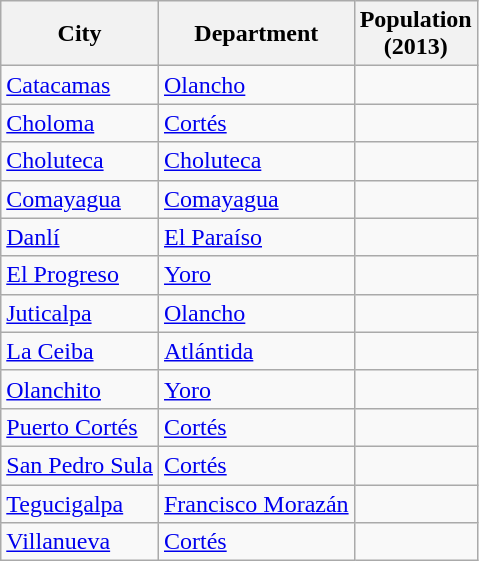<table class="wikitable sortable sticky-header col3right">
<tr>
<th>City</th>
<th>Department</th>
<th>Population<br>(2013)</th>
</tr>
<tr>
<td><a href='#'>Catacamas</a></td>
<td><a href='#'>Olancho</a></td>
<td></td>
</tr>
<tr>
<td><a href='#'>Choloma</a></td>
<td><a href='#'>Cortés</a></td>
<td></td>
</tr>
<tr>
<td><a href='#'>Choluteca</a></td>
<td><a href='#'>Choluteca</a></td>
<td></td>
</tr>
<tr>
<td><a href='#'>Comayagua</a></td>
<td><a href='#'>Comayagua</a></td>
<td></td>
</tr>
<tr>
<td><a href='#'>Danlí</a></td>
<td><a href='#'>El Paraíso</a></td>
<td></td>
</tr>
<tr>
<td><a href='#'>El Progreso</a></td>
<td><a href='#'>Yoro</a></td>
<td></td>
</tr>
<tr>
<td><a href='#'>Juticalpa</a></td>
<td><a href='#'>Olancho</a></td>
<td></td>
</tr>
<tr>
<td><a href='#'>La Ceiba</a></td>
<td><a href='#'>Atlántida</a></td>
<td></td>
</tr>
<tr>
<td><a href='#'>Olanchito</a></td>
<td><a href='#'>Yoro</a></td>
<td></td>
</tr>
<tr>
<td><a href='#'>Puerto Cortés</a></td>
<td><a href='#'>Cortés</a></td>
<td></td>
</tr>
<tr>
<td><a href='#'>San Pedro Sula</a></td>
<td><a href='#'>Cortés</a></td>
<td></td>
</tr>
<tr>
<td><a href='#'>Tegucigalpa</a></td>
<td><a href='#'>Francisco Morazán</a></td>
<td></td>
</tr>
<tr>
<td><a href='#'>Villanueva</a></td>
<td><a href='#'>Cortés</a></td>
<td></td>
</tr>
</table>
